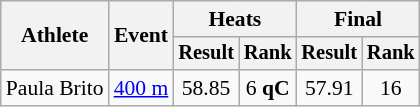<table class="wikitable" style="font-size:90%">
<tr>
<th rowspan=2>Athlete</th>
<th rowspan=2>Event</th>
<th colspan=2>Heats</th>
<th colspan=2>Final</th>
</tr>
<tr style="font-size:95%">
<th>Result</th>
<th>Rank</th>
<th>Result</th>
<th>Rank</th>
</tr>
<tr align=center>
<td align=left>Paula Brito</td>
<td align=left><a href='#'>400 m</a></td>
<td>58.85</td>
<td>6 <strong>qC</strong></td>
<td>57.91</td>
<td>16</td>
</tr>
</table>
